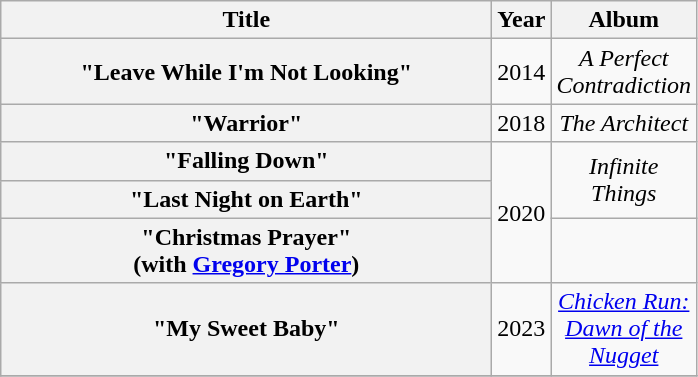<table class="wikitable plainrowheaders" style="text-align:center;">
<tr>
<th scope="col" style="width:20em;">Title</th>
<th scope="col" style="width:1em;">Year</th>
<th scope="col" style="width:1em;">Album</th>
</tr>
<tr>
<th scope="row">"Leave While I'm Not Looking"</th>
<td>2014</td>
<td><em>A Perfect Contradiction</em></td>
</tr>
<tr>
<th scope="row">"Warrior"</th>
<td>2018</td>
<td><em>The Architect</em></td>
</tr>
<tr>
<th scope="row">"Falling Down"</th>
<td rowspan="3">2020</td>
<td rowspan="2"><em>Infinite Things</em></td>
</tr>
<tr>
<th scope="row">"Last Night on Earth"</th>
</tr>
<tr>
<th scope="row">"Christmas Prayer"<br><span>(with <a href='#'>Gregory Porter</a>)</span></th>
<td></td>
</tr>
<tr>
<th scope="row">"My Sweet Baby"<br></th>
<td>2023</td>
<td><em><a href='#'>Chicken Run: Dawn of the Nugget</a></em></td>
</tr>
<tr>
</tr>
</table>
